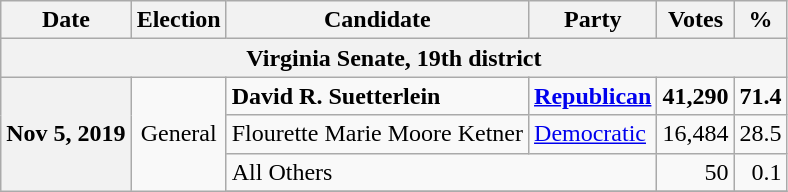<table class="wikitable">
<tr>
<th>Date</th>
<th>Election</th>
<th>Candidate</th>
<th>Party</th>
<th>Votes</th>
<th>%</th>
</tr>
<tr>
<th colspan="6">Virginia Senate, 19th district</th>
</tr>
<tr>
<th rowspan="5">Nov 5, 2019</th>
<td rowspan="5" align="center">General</td>
<td><strong>David R. Suetterlein</strong></td>
<td><strong><a href='#'>Republican</a></strong></td>
<td align="right"><strong>41,290</strong></td>
<td align="right"><strong>71.4</strong></td>
</tr>
<tr>
<td>Flourette Marie Moore Ketner</td>
<td><a href='#'>Democratic</a></td>
<td align="right">16,484</td>
<td align="right">28.5</td>
</tr>
<tr>
<td colspan="2">All Others</td>
<td align="right">50</td>
<td align="right">0.1</td>
</tr>
<tr>
</tr>
</table>
